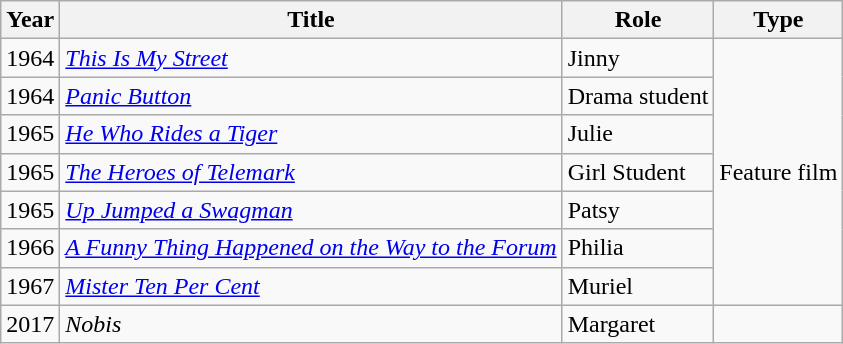<table class="wikitable">
<tr>
<th>Year</th>
<th>Title</th>
<th>Role</th>
<th>Type</th>
</tr>
<tr>
<td>1964</td>
<td><em><a href='#'>This Is My Street</a></em></td>
<td>Jinny</td>
<td rowspan="7">Feature film</td>
</tr>
<tr>
<td>1964</td>
<td><em><a href='#'>Panic Button</a></em></td>
<td>Drama student</td>
</tr>
<tr>
<td>1965</td>
<td><em><a href='#'>He Who Rides a Tiger</a></em></td>
<td>Julie</td>
</tr>
<tr>
<td>1965</td>
<td><em><a href='#'>The Heroes of Telemark</a></em></td>
<td>Girl Student</td>
</tr>
<tr>
<td>1965</td>
<td><em><a href='#'>Up Jumped a Swagman</a></em></td>
<td>Patsy</td>
</tr>
<tr>
<td>1966</td>
<td><em><a href='#'>A Funny Thing Happened on the Way to the Forum</a></em></td>
<td>Philia</td>
</tr>
<tr>
<td>1967</td>
<td><em><a href='#'>Mister Ten Per Cent</a></em></td>
<td>Muriel</td>
</tr>
<tr>
<td>2017</td>
<td><em>Nobis</em></td>
<td>Margaret</td>
<td></td>
</tr>
</table>
